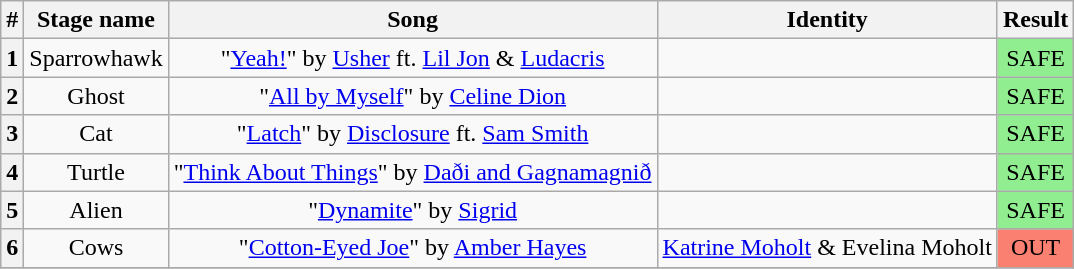<table class="wikitable plainrowheaders" style="text-align: center;">
<tr>
<th>#</th>
<th>Stage name</th>
<th>Song</th>
<th>Identity</th>
<th>Result</th>
</tr>
<tr>
<th>1</th>
<td>Sparrowhawk</td>
<td>"<a href='#'>Yeah!</a>" by <a href='#'>Usher</a> ft. <a href='#'>Lil Jon</a> & <a href='#'>Ludacris</a></td>
<td></td>
<td bgcolor="lightgreen">SAFE</td>
</tr>
<tr>
<th>2</th>
<td>Ghost</td>
<td>"<a href='#'>All by Myself</a>" by <a href='#'>Celine Dion</a></td>
<td></td>
<td bgcolor="lightgreen">SAFE</td>
</tr>
<tr>
<th>3</th>
<td>Cat</td>
<td>"<a href='#'>Latch</a>" by <a href='#'>Disclosure</a> ft. <a href='#'>Sam Smith</a></td>
<td></td>
<td bgcolor="lightgreen">SAFE</td>
</tr>
<tr>
<th>4</th>
<td>Turtle</td>
<td>"<a href='#'>Think About Things</a>" by <a href='#'>Daði and Gagnamagnið</a></td>
<td></td>
<td bgcolor="lightgreen">SAFE</td>
</tr>
<tr>
<th>5</th>
<td>Alien</td>
<td>"<a href='#'>Dynamite</a>" by <a href='#'>Sigrid</a></td>
<td></td>
<td bgcolor="lightgreen">SAFE</td>
</tr>
<tr>
<th>6</th>
<td>Cows</td>
<td>"<a href='#'>Cotton-Eyed Joe</a>" by <a href='#'>Amber Hayes</a></td>
<td><a href='#'>Katrine Moholt</a> & Evelina Moholt</td>
<td bgcolor=salmon>OUT</td>
</tr>
<tr>
</tr>
</table>
